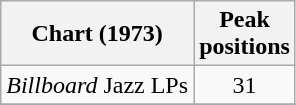<table class="wikitable">
<tr>
<th>Chart (1973)</th>
<th>Peak<br>positions</th>
</tr>
<tr>
<td><em>Billboard</em> Jazz LPs</td>
<td align="center">31</td>
</tr>
<tr>
</tr>
</table>
